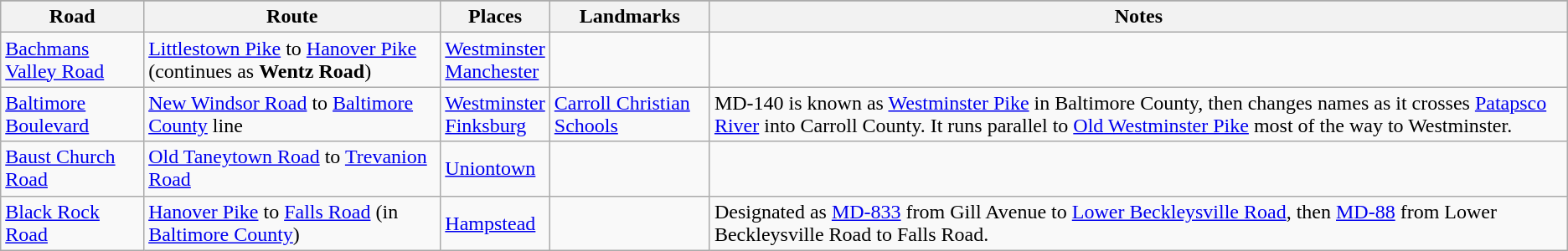<table class="wikitable">
<tr style="background-color:#DDDDDD;text-align:center;">
</tr>
<tr>
<th>Road</th>
<th>Route</th>
<th>Places</th>
<th>Landmarks</th>
<th>Notes</th>
</tr>
<tr>
<td><a href='#'>Bachmans Valley Road</a></td>
<td><a href='#'>Littlestown Pike</a> to <a href='#'>Hanover Pike</a> (continues as <strong>Wentz Road</strong>)</td>
<td><a href='#'>Westminster</a><br><a href='#'>Manchester</a></td>
<td></td>
<td></td>
</tr>
<tr>
<td><a href='#'>Baltimore Boulevard</a></td>
<td><a href='#'>New Windsor Road</a> to <a href='#'>Baltimore County</a> line</td>
<td><a href='#'>Westminster</a><br><a href='#'>Finksburg</a></td>
<td><a href='#'>Carroll Christian Schools</a></td>
<td>MD-140 is known as <a href='#'>Westminster Pike</a> in Baltimore County, then changes names as it crosses <a href='#'>Patapsco River</a> into Carroll County. It runs parallel to <a href='#'>Old Westminster Pike</a> most of the way to Westminster.</td>
</tr>
<tr>
<td><a href='#'>Baust Church Road</a></td>
<td><a href='#'>Old Taneytown Road</a> to <a href='#'>Trevanion Road</a></td>
<td><a href='#'>Uniontown</a></td>
<td></td>
<td></td>
</tr>
<tr>
<td><a href='#'>Black Rock Road</a></td>
<td><a href='#'>Hanover Pike</a> to <a href='#'>Falls Road</a> (in <a href='#'>Baltimore County</a>)</td>
<td><a href='#'>Hampstead</a></td>
<td></td>
<td>Designated as <a href='#'>MD-833</a> from Gill Avenue to <a href='#'>Lower Beckleysville Road</a>, then <a href='#'>MD-88</a> from Lower Beckleysville Road to Falls Road.</td>
</tr>
</table>
